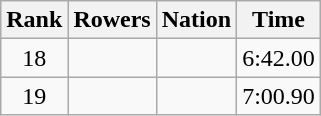<table class="wikitable sortable" style="text-align:center">
<tr>
<th>Rank</th>
<th>Rowers</th>
<th>Nation</th>
<th>Time</th>
</tr>
<tr>
<td>18</td>
<td align=left data-sort-value="Alves, Daniel"></td>
<td align=left></td>
<td>6:42.00</td>
</tr>
<tr>
<td>19</td>
<td align=left></td>
<td align=left></td>
<td>7:00.90</td>
</tr>
</table>
